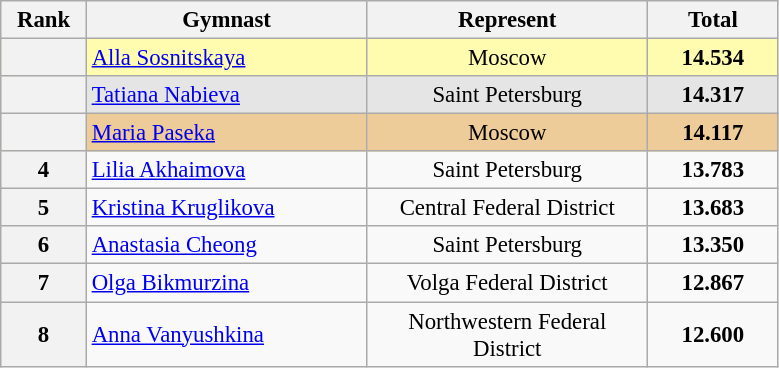<table class="wikitable sortable" style="text-align:center; font-size:95%">
<tr>
<th scope="col" style="width:50px;">Rank</th>
<th scope="col" style="width:180px;">Gymnast</th>
<th scope="col" style="width:180px;">Represent</th>
<th scope="col" style="width:80px;">Total</th>
</tr>
<tr style="background:#fffcaf;">
<th scope=row style="text-align:center"></th>
<td style="text-align:left;"><a href='#'>Alla Sosnitskaya</a></td>
<td>Moscow</td>
<td><strong>14.534</strong></td>
</tr>
<tr style="background:#e5e5e5;">
<th scope=row style="text-align:center"></th>
<td style="text-align:left;"><a href='#'>Tatiana Nabieva</a></td>
<td>Saint Petersburg</td>
<td><strong>14.317</strong></td>
</tr>
<tr style="background:#ec9;">
<th scope=row style="text-align:center"></th>
<td style="text-align:left;"><a href='#'>Maria Paseka</a></td>
<td>Moscow</td>
<td><strong>14.117</strong></td>
</tr>
<tr>
<th scope=row style="text-align:center">4</th>
<td style="text-align:left;"><a href='#'>Lilia Akhaimova</a></td>
<td>Saint Petersburg</td>
<td><strong>13.783</strong></td>
</tr>
<tr>
<th scope=row style="text-align:center">5</th>
<td style="text-align:left;"><a href='#'>Kristina Kruglikova</a></td>
<td>Central Federal District</td>
<td><strong>13.683</strong></td>
</tr>
<tr>
<th scope=row style="text-align:center">6</th>
<td style="text-align:left;"><a href='#'>Anastasia Cheong</a></td>
<td>Saint Petersburg</td>
<td><strong>13.350</strong></td>
</tr>
<tr>
<th scope=row style="text-align:center">7</th>
<td style="text-align:left;"><a href='#'>Olga Bikmurzina</a></td>
<td>Volga Federal District</td>
<td><strong>12.867</strong></td>
</tr>
<tr>
<th scope=row style="text-align:center">8</th>
<td style="text-align:left;"><a href='#'>Anna Vanyushkina</a></td>
<td>Northwestern Federal District</td>
<td><strong>12.600</strong></td>
</tr>
</table>
